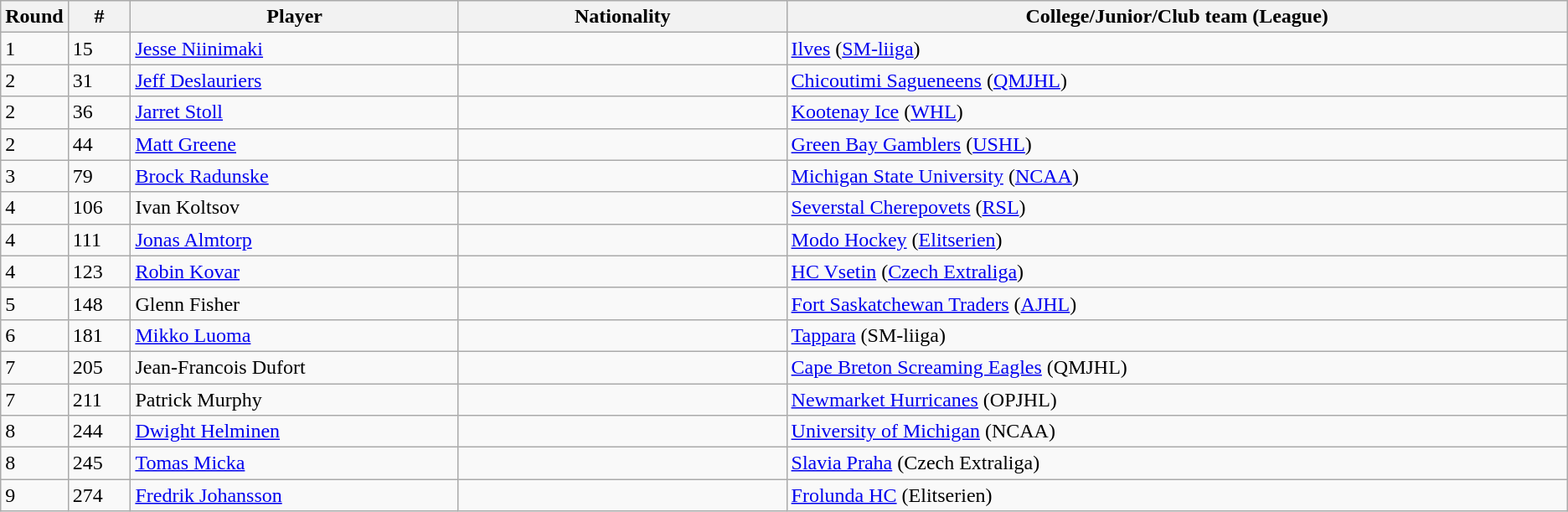<table class="wikitable">
<tr align="center">
<th bgcolor="#DDDDFF" width="4.0%">Round</th>
<th bgcolor="#DDDDFF" width="4.0%">#</th>
<th bgcolor="#DDDDFF" width="21.0%">Player</th>
<th bgcolor="#DDDDFF" width="21.0%">Nationality</th>
<th bgcolor="#DDDDFF" width="100.0%">College/Junior/Club team (League)</th>
</tr>
<tr>
<td>1</td>
<td>15</td>
<td><a href='#'>Jesse Niinimaki</a></td>
<td></td>
<td><a href='#'>Ilves</a> (<a href='#'>SM-liiga</a>)</td>
</tr>
<tr>
<td>2</td>
<td>31</td>
<td><a href='#'>Jeff Deslauriers</a></td>
<td></td>
<td><a href='#'>Chicoutimi Sagueneens</a> (<a href='#'>QMJHL</a>)</td>
</tr>
<tr>
<td>2</td>
<td>36</td>
<td><a href='#'>Jarret Stoll</a></td>
<td></td>
<td><a href='#'>Kootenay Ice</a> (<a href='#'>WHL</a>)</td>
</tr>
<tr>
<td>2</td>
<td>44</td>
<td><a href='#'>Matt Greene</a></td>
<td></td>
<td><a href='#'>Green Bay Gamblers</a> (<a href='#'>USHL</a>)</td>
</tr>
<tr>
<td>3</td>
<td>79</td>
<td><a href='#'>Brock Radunske</a></td>
<td></td>
<td><a href='#'>Michigan State University</a> (<a href='#'>NCAA</a>)</td>
</tr>
<tr>
<td>4</td>
<td>106</td>
<td>Ivan Koltsov</td>
<td></td>
<td><a href='#'>Severstal Cherepovets</a> (<a href='#'>RSL</a>)</td>
</tr>
<tr>
<td>4</td>
<td>111</td>
<td><a href='#'>Jonas Almtorp</a></td>
<td></td>
<td><a href='#'>Modo Hockey</a> (<a href='#'>Elitserien</a>)</td>
</tr>
<tr>
<td>4</td>
<td>123</td>
<td><a href='#'>Robin Kovar</a></td>
<td></td>
<td><a href='#'>HC Vsetin</a> (<a href='#'>Czech Extraliga</a>)</td>
</tr>
<tr>
<td>5</td>
<td>148</td>
<td>Glenn Fisher</td>
<td></td>
<td><a href='#'>Fort Saskatchewan Traders</a> (<a href='#'>AJHL</a>)</td>
</tr>
<tr>
<td>6</td>
<td>181</td>
<td><a href='#'>Mikko Luoma</a></td>
<td></td>
<td><a href='#'>Tappara</a> (SM-liiga)</td>
</tr>
<tr>
<td>7</td>
<td>205</td>
<td>Jean-Francois Dufort</td>
<td></td>
<td><a href='#'>Cape Breton Screaming Eagles</a> (QMJHL)</td>
</tr>
<tr>
<td>7</td>
<td>211</td>
<td>Patrick Murphy</td>
<td></td>
<td><a href='#'>Newmarket Hurricanes</a> (OPJHL)</td>
</tr>
<tr>
<td>8</td>
<td>244</td>
<td><a href='#'>Dwight Helminen</a></td>
<td></td>
<td><a href='#'>University of Michigan</a> (NCAA)</td>
</tr>
<tr>
<td>8</td>
<td>245</td>
<td><a href='#'>Tomas Micka</a></td>
<td></td>
<td><a href='#'>Slavia Praha</a> (Czech Extraliga)</td>
</tr>
<tr>
<td>9</td>
<td>274</td>
<td><a href='#'>Fredrik Johansson</a></td>
<td></td>
<td><a href='#'>Frolunda HC</a> (Elitserien)</td>
</tr>
</table>
